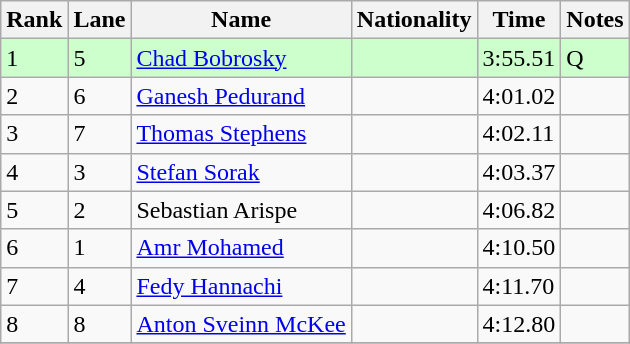<table class="wikitable">
<tr>
<th>Rank</th>
<th>Lane</th>
<th>Name</th>
<th>Nationality</th>
<th>Time</th>
<th>Notes</th>
</tr>
<tr bgcolor=ccffcc>
<td>1</td>
<td>5</td>
<td><a href='#'>Chad Bobrosky</a></td>
<td></td>
<td>3:55.51</td>
<td>Q</td>
</tr>
<tr>
<td>2</td>
<td>6</td>
<td><a href='#'>Ganesh Pedurand</a></td>
<td></td>
<td>4:01.02</td>
<td></td>
</tr>
<tr>
<td>3</td>
<td>7</td>
<td><a href='#'>Thomas Stephens</a></td>
<td></td>
<td>4:02.11</td>
<td></td>
</tr>
<tr>
<td>4</td>
<td>3</td>
<td><a href='#'>Stefan Sorak</a></td>
<td></td>
<td>4:03.37</td>
<td></td>
</tr>
<tr>
<td>5</td>
<td>2</td>
<td>Sebastian Arispe</td>
<td></td>
<td>4:06.82</td>
<td></td>
</tr>
<tr>
<td>6</td>
<td>1</td>
<td><a href='#'>Amr Mohamed</a></td>
<td></td>
<td>4:10.50</td>
<td></td>
</tr>
<tr>
<td>7</td>
<td>4</td>
<td><a href='#'>Fedy Hannachi</a></td>
<td></td>
<td>4:11.70</td>
<td></td>
</tr>
<tr>
<td>8</td>
<td>8</td>
<td><a href='#'>Anton Sveinn McKee</a></td>
<td></td>
<td>4:12.80</td>
<td></td>
</tr>
<tr>
</tr>
</table>
